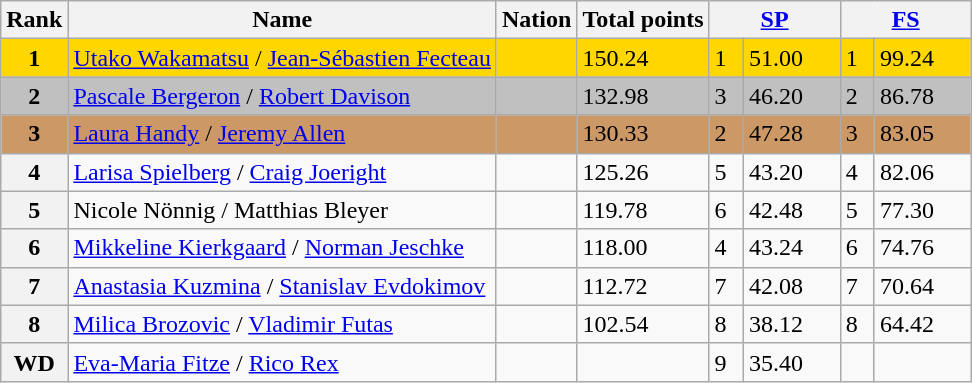<table class="wikitable">
<tr>
<th>Rank</th>
<th>Name</th>
<th>Nation</th>
<th>Total points</th>
<th colspan="2" width="80px"><a href='#'>SP</a></th>
<th colspan="2" width="80px"><a href='#'>FS</a></th>
</tr>
<tr bgcolor="gold">
<td align="center"><strong>1</strong></td>
<td><a href='#'>Utako Wakamatsu</a> / <a href='#'>Jean-Sébastien Fecteau</a></td>
<td></td>
<td>150.24</td>
<td>1</td>
<td>51.00</td>
<td>1</td>
<td>99.24</td>
</tr>
<tr bgcolor="silver">
<td align="center"><strong>2</strong></td>
<td><a href='#'>Pascale Bergeron</a> / <a href='#'>Robert Davison</a></td>
<td></td>
<td>132.98</td>
<td>3</td>
<td>46.20</td>
<td>2</td>
<td>86.78</td>
</tr>
<tr bgcolor="cc9966">
<td align="center"><strong>3</strong></td>
<td><a href='#'>Laura Handy</a> / <a href='#'>Jeremy Allen</a></td>
<td></td>
<td>130.33</td>
<td>2</td>
<td>47.28</td>
<td>3</td>
<td>83.05</td>
</tr>
<tr>
<th>4</th>
<td><a href='#'>Larisa Spielberg</a> / <a href='#'>Craig Joeright</a></td>
<td></td>
<td>125.26</td>
<td>5</td>
<td>43.20</td>
<td>4</td>
<td>82.06</td>
</tr>
<tr>
<th>5</th>
<td>Nicole Nönnig / Matthias Bleyer</td>
<td></td>
<td>119.78</td>
<td>6</td>
<td>42.48</td>
<td>5</td>
<td>77.30</td>
</tr>
<tr>
<th>6</th>
<td><a href='#'>Mikkeline Kierkgaard</a> / <a href='#'>Norman Jeschke</a></td>
<td></td>
<td>118.00</td>
<td>4</td>
<td>43.24</td>
<td>6</td>
<td>74.76</td>
</tr>
<tr>
<th>7</th>
<td><a href='#'>Anastasia Kuzmina</a> / <a href='#'>Stanislav Evdokimov</a></td>
<td></td>
<td>112.72</td>
<td>7</td>
<td>42.08</td>
<td>7</td>
<td>70.64</td>
</tr>
<tr>
<th>8</th>
<td><a href='#'>Milica Brozovic</a> / <a href='#'>Vladimir Futas</a></td>
<td></td>
<td>102.54</td>
<td>8</td>
<td>38.12</td>
<td>8</td>
<td>64.42</td>
</tr>
<tr>
<th>WD</th>
<td><a href='#'>Eva-Maria Fitze</a> / <a href='#'>Rico Rex</a></td>
<td></td>
<td></td>
<td>9</td>
<td>35.40</td>
<td></td>
<td></td>
</tr>
</table>
